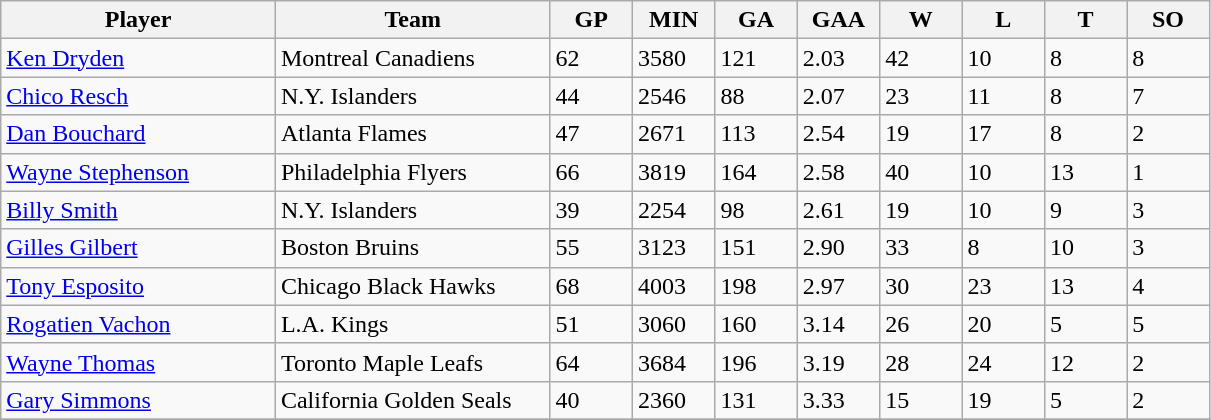<table class="wikitable">
<tr>
<th bgcolor="#DDDDFF" width="20%">Player</th>
<th bgcolor="#DDDDFF" width="20%">Team</th>
<th bgcolor="#DDDDFF" width="6%">GP</th>
<th bgcolor="#DDDDFF" width="6%">MIN</th>
<th bgcolor="#DDDDFF" width="6%">GA</th>
<th bgcolor="#DDDDFF" width="6%">GAA</th>
<th bgcolor="#DDDDFF" width="6%">W</th>
<th bgcolor="#DDDDFF" width="6%">L</th>
<th bgcolor="#DDDDFF" width="6%">T</th>
<th bgcolor="#DDDDFF" width="6%">SO</th>
</tr>
<tr>
<td><a href='#'>Ken Dryden</a></td>
<td>Montreal Canadiens</td>
<td>62</td>
<td>3580</td>
<td>121</td>
<td>2.03</td>
<td>42</td>
<td>10</td>
<td>8</td>
<td>8</td>
</tr>
<tr>
<td><a href='#'>Chico Resch</a></td>
<td>N.Y. Islanders</td>
<td>44</td>
<td>2546</td>
<td>88</td>
<td>2.07</td>
<td>23</td>
<td>11</td>
<td>8</td>
<td>7</td>
</tr>
<tr>
<td><a href='#'>Dan Bouchard</a></td>
<td>Atlanta Flames</td>
<td>47</td>
<td>2671</td>
<td>113</td>
<td>2.54</td>
<td>19</td>
<td>17</td>
<td>8</td>
<td>2</td>
</tr>
<tr>
<td><a href='#'>Wayne Stephenson</a></td>
<td>Philadelphia Flyers</td>
<td>66</td>
<td>3819</td>
<td>164</td>
<td>2.58</td>
<td>40</td>
<td>10</td>
<td>13</td>
<td>1</td>
</tr>
<tr>
<td><a href='#'>Billy Smith</a></td>
<td>N.Y. Islanders</td>
<td>39</td>
<td>2254</td>
<td>98</td>
<td>2.61</td>
<td>19</td>
<td>10</td>
<td>9</td>
<td>3</td>
</tr>
<tr>
<td><a href='#'>Gilles Gilbert</a></td>
<td>Boston Bruins</td>
<td>55</td>
<td>3123</td>
<td>151</td>
<td>2.90</td>
<td>33</td>
<td>8</td>
<td>10</td>
<td>3</td>
</tr>
<tr>
<td><a href='#'>Tony Esposito</a></td>
<td>Chicago Black Hawks</td>
<td>68</td>
<td>4003</td>
<td>198</td>
<td>2.97</td>
<td>30</td>
<td>23</td>
<td>13</td>
<td>4</td>
</tr>
<tr>
<td><a href='#'>Rogatien Vachon</a></td>
<td>L.A. Kings</td>
<td>51</td>
<td>3060</td>
<td>160</td>
<td>3.14</td>
<td>26</td>
<td>20</td>
<td>5</td>
<td>5</td>
</tr>
<tr>
<td><a href='#'>Wayne Thomas</a></td>
<td>Toronto Maple Leafs</td>
<td>64</td>
<td>3684</td>
<td>196</td>
<td>3.19</td>
<td>28</td>
<td>24</td>
<td>12</td>
<td>2</td>
</tr>
<tr>
<td><a href='#'>Gary Simmons</a></td>
<td>California Golden Seals</td>
<td>40</td>
<td>2360</td>
<td>131</td>
<td>3.33</td>
<td>15</td>
<td>19</td>
<td>5</td>
<td>2</td>
</tr>
<tr>
</tr>
</table>
